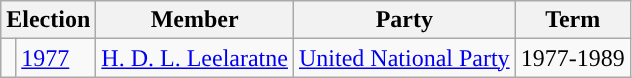<table class="wikitable">
<tr>
<th colspan="2">Election</th>
<th>Member</th>
<th>Party</th>
<th>Term</th>
</tr>
<tr>
<td style="background-color: "></td>
<td><a href='#'>1977</a></td>
<td><a href='#'>H. D. L. Leelaratne</a></td>
<td><a href='#'>United National Party</a></td>
<td>1977-1989</td>
</tr>
</table>
